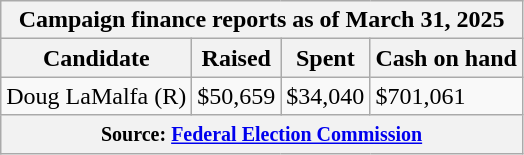<table class="wikitable sortable">
<tr>
<th colspan=4>Campaign finance reports as of March 31, 2025</th>
</tr>
<tr style="text-align:center;">
<th>Candidate</th>
<th>Raised</th>
<th>Spent</th>
<th>Cash on hand</th>
</tr>
<tr>
<td>Doug LaMalfa (R)</td>
<td>$50,659</td>
<td>$34,040</td>
<td>$701,061</td>
</tr>
<tr>
<th colspan="4"><small>Source: <a href='#'>Federal Election Commission</a></small></th>
</tr>
</table>
